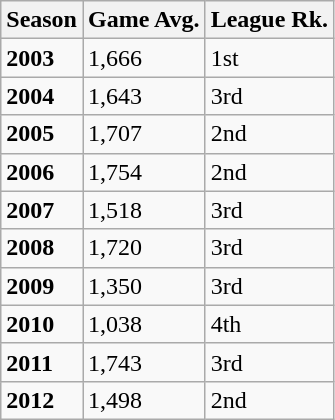<table class="wikitable">
<tr>
<th>Season</th>
<th>Game Avg.</th>
<th>League Rk.</th>
</tr>
<tr>
<td><strong>2003</strong></td>
<td>1,666</td>
<td>1st</td>
</tr>
<tr>
<td><strong>2004</strong></td>
<td>1,643</td>
<td>3rd</td>
</tr>
<tr>
<td><strong>2005</strong></td>
<td>1,707</td>
<td>2nd</td>
</tr>
<tr>
<td><strong>2006</strong></td>
<td>1,754</td>
<td>2nd</td>
</tr>
<tr>
<td><strong>2007</strong></td>
<td>1,518</td>
<td>3rd</td>
</tr>
<tr>
<td><strong>2008</strong></td>
<td>1,720</td>
<td>3rd</td>
</tr>
<tr>
<td><strong>2009</strong></td>
<td>1,350</td>
<td>3rd</td>
</tr>
<tr>
<td><strong>2010</strong></td>
<td>1,038</td>
<td>4th</td>
</tr>
<tr>
<td><strong>2011</strong></td>
<td>1,743</td>
<td>3rd</td>
</tr>
<tr>
<td><strong>2012</strong></td>
<td>1,498</td>
<td>2nd</td>
</tr>
</table>
